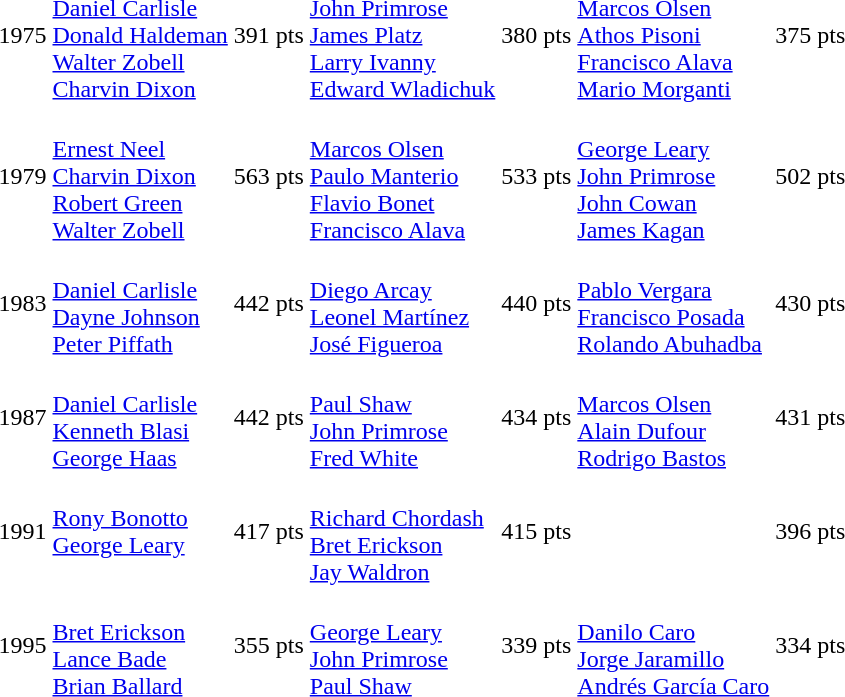<table>
<tr>
<td>1975</td>
<td><br><a href='#'>Daniel Carlisle</a><br><a href='#'>Donald Haldeman</a><br><a href='#'>Walter Zobell</a><br><a href='#'>Charvin Dixon</a></td>
<td>391 pts</td>
<td><br><a href='#'>John Primrose</a><br><a href='#'>James Platz</a><br><a href='#'>Larry Ivanny</a><br><a href='#'>Edward Wladichuk</a></td>
<td>380 pts</td>
<td><br><a href='#'>Marcos Olsen</a><br><a href='#'>Athos Pisoni</a><br><a href='#'>Francisco Alava</a><br><a href='#'>Mario Morganti</a></td>
<td>375 pts</td>
</tr>
<tr>
<td>1979</td>
<td><br><a href='#'>Ernest Neel</a><br><a href='#'>Charvin Dixon</a><br><a href='#'>Robert Green</a><br><a href='#'>Walter Zobell</a></td>
<td>563 pts</td>
<td><br><a href='#'>Marcos Olsen</a><br><a href='#'>Paulo Manterio</a><br><a href='#'>Flavio Bonet</a><br><a href='#'>Francisco Alava</a></td>
<td>533 pts</td>
<td><br><a href='#'>George Leary</a><br><a href='#'>John Primrose</a><br><a href='#'>John Cowan</a><br><a href='#'>James Kagan</a></td>
<td>502 pts</td>
</tr>
<tr>
<td>1983</td>
<td><br><a href='#'>Daniel Carlisle</a><br><a href='#'>Dayne Johnson</a><br><a href='#'>Peter Piffath</a></td>
<td>442 pts</td>
<td><br><a href='#'>Diego Arcay</a><br><a href='#'>Leonel Martínez</a><br><a href='#'>José Figueroa</a></td>
<td>440 pts</td>
<td><br><a href='#'>Pablo Vergara</a><br><a href='#'>Francisco Posada</a><br><a href='#'>Rolando Abuhadba</a></td>
<td>430 pts</td>
</tr>
<tr>
<td>1987</td>
<td><br><a href='#'>Daniel Carlisle</a><br><a href='#'>Kenneth Blasi</a><br><a href='#'>George Haas</a></td>
<td>442 pts</td>
<td><br><a href='#'>Paul Shaw</a><br><a href='#'>John Primrose</a><br><a href='#'>Fred White</a></td>
<td>434 pts</td>
<td><br><a href='#'>Marcos Olsen</a><br><a href='#'>Alain Dufour</a><br><a href='#'>Rodrigo Bastos</a></td>
<td>431 pts</td>
</tr>
<tr>
<td>1991</td>
<td style="vertical-align:top;"><br><a href='#'>Rony Bonotto</a><br><a href='#'>George Leary</a></td>
<td>417 pts</td>
<td><br><a href='#'>Richard Chordash</a><br><a href='#'>Bret Erickson</a><br><a href='#'>Jay Waldron</a></td>
<td>415 pts</td>
<td style="vertical-align:top;"></td>
<td>396 pts</td>
</tr>
<tr>
<td>1995</td>
<td><br><a href='#'>Bret Erickson</a><br><a href='#'>Lance Bade</a><br><a href='#'>Brian Ballard</a></td>
<td>355 pts</td>
<td><br><a href='#'>George Leary</a><br><a href='#'>John Primrose</a><br><a href='#'>Paul Shaw</a></td>
<td>339 pts</td>
<td><br><a href='#'>Danilo Caro</a><br><a href='#'>Jorge Jaramillo</a><br><a href='#'>Andrés García Caro</a></td>
<td>334 pts</td>
</tr>
</table>
